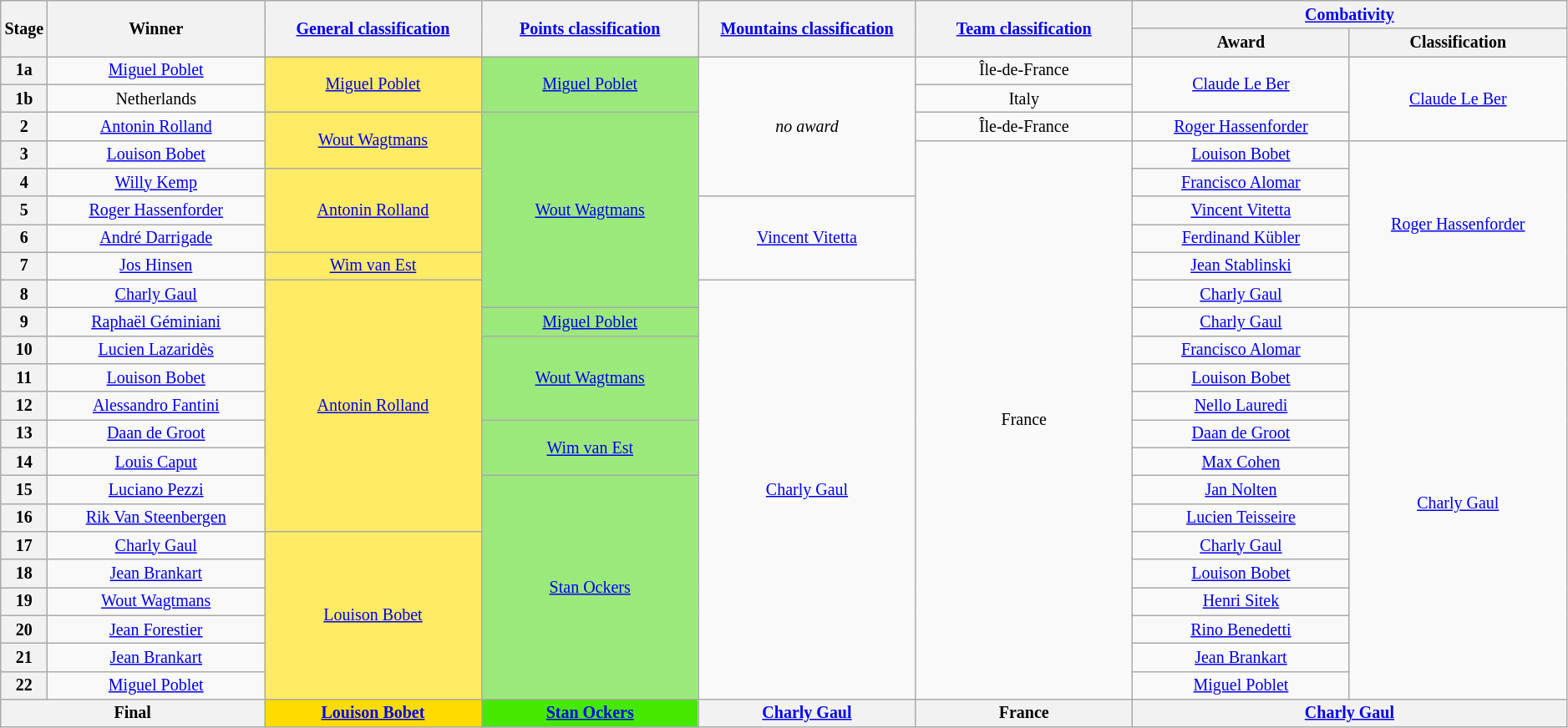<table class="wikitable" style="text-align:center; font-size:smaller; clear:both;">
<tr>
<th scope="col" style="width:1%;" rowspan="2">Stage</th>
<th scope="col" style="width:14%;" rowspan="2">Winner</th>
<th scope="col" style="width:14%;" rowspan="2"><a href='#'>General classification</a><br></th>
<th scope="col" style="width:14%;" rowspan="2"><a href='#'>Points classification</a><br></th>
<th scope="col" style="width:14%;" rowspan="2"><a href='#'>Mountains classification</a></th>
<th scope="col" style="width:14%;" rowspan="2"><a href='#'>Team classification</a></th>
<th scope="col" style="width:28%;" colspan="2"><a href='#'>Combativity</a></th>
</tr>
<tr>
<th scope="col" style="width:14%;">Award</th>
<th scope="col" style="width:14%;">Classification</th>
</tr>
<tr>
<th scope="row">1a</th>
<td><a href='#'>Miguel Poblet</a></td>
<td style="background:#FFEB64;" rowspan="2"><a href='#'>Miguel Poblet</a></td>
<td style="background:#9CE97B;" rowspan="2"><a href='#'>Miguel Poblet</a></td>
<td rowspan="5"><em>no award</em></td>
<td>Île-de-France</td>
<td rowspan="2"><a href='#'>Claude Le Ber</a></td>
<td rowspan="3"><a href='#'>Claude Le Ber</a></td>
</tr>
<tr>
<th scope="row">1b</th>
<td>Netherlands</td>
<td>Italy</td>
</tr>
<tr>
<th scope="row">2</th>
<td><a href='#'>Antonin Rolland</a></td>
<td style="background:#FFEB64;" rowspan="2"><a href='#'>Wout Wagtmans</a></td>
<td style="background:#9CE97B;" rowspan="7"><a href='#'>Wout Wagtmans</a></td>
<td>Île-de-France</td>
<td><a href='#'>Roger Hassenforder</a></td>
</tr>
<tr>
<th scope="row">3</th>
<td><a href='#'>Louison Bobet</a></td>
<td rowspan="20">France</td>
<td><a href='#'>Louison Bobet</a></td>
<td rowspan="6"><a href='#'>Roger Hassenforder</a></td>
</tr>
<tr>
<th scope="row">4</th>
<td><a href='#'>Willy Kemp</a></td>
<td style="background:#FFEB64;" rowspan="3"><a href='#'>Antonin Rolland</a></td>
<td><a href='#'>Francisco Alomar</a></td>
</tr>
<tr>
<th scope="row">5</th>
<td><a href='#'>Roger Hassenforder</a></td>
<td rowspan="3"><a href='#'>Vincent Vitetta</a></td>
<td><a href='#'>Vincent Vitetta</a></td>
</tr>
<tr>
<th scope="row">6</th>
<td><a href='#'>André Darrigade</a></td>
<td><a href='#'>Ferdinand Kübler</a></td>
</tr>
<tr>
<th scope="row">7</th>
<td><a href='#'>Jos Hinsen</a></td>
<td style="background:#FFEB64;"><a href='#'>Wim van Est</a></td>
<td><a href='#'>Jean Stablinski</a></td>
</tr>
<tr>
<th scope="row">8</th>
<td><a href='#'>Charly Gaul</a></td>
<td style="background:#FFEB64;" rowspan="9"><a href='#'>Antonin Rolland</a></td>
<td rowspan="15"><a href='#'>Charly Gaul</a></td>
<td><a href='#'>Charly Gaul</a></td>
</tr>
<tr>
<th scope="row">9</th>
<td><a href='#'>Raphaël Géminiani</a></td>
<td style="background:#9CE97B;"><a href='#'>Miguel Poblet</a></td>
<td><a href='#'>Charly Gaul</a></td>
<td rowspan="14"><a href='#'>Charly Gaul</a></td>
</tr>
<tr>
<th scope="row">10</th>
<td><a href='#'>Lucien Lazaridès</a></td>
<td style="background:#9CE97B;" rowspan="3"><a href='#'>Wout Wagtmans</a></td>
<td><a href='#'>Francisco Alomar</a></td>
</tr>
<tr>
<th scope="row">11</th>
<td><a href='#'>Louison Bobet</a></td>
<td><a href='#'>Louison Bobet</a></td>
</tr>
<tr>
<th scope="row">12</th>
<td><a href='#'>Alessandro Fantini</a></td>
<td><a href='#'>Nello Lauredi</a></td>
</tr>
<tr>
<th scope="row">13</th>
<td><a href='#'>Daan de Groot</a></td>
<td style="background:#9CE97B;" rowspan="2"><a href='#'>Wim van Est</a></td>
<td><a href='#'>Daan de Groot</a></td>
</tr>
<tr>
<th scope="row">14</th>
<td><a href='#'>Louis Caput</a></td>
<td><a href='#'>Max Cohen</a></td>
</tr>
<tr>
<th scope="row">15</th>
<td><a href='#'>Luciano Pezzi</a></td>
<td style="background:#9CE97B;" rowspan="8"><a href='#'>Stan Ockers</a></td>
<td><a href='#'>Jan Nolten</a></td>
</tr>
<tr>
<th scope="row">16</th>
<td><a href='#'>Rik Van Steenbergen</a></td>
<td><a href='#'>Lucien Teisseire</a></td>
</tr>
<tr>
<th scope="row">17</th>
<td><a href='#'>Charly Gaul</a></td>
<td style="background:#FFEB64;" rowspan="6"><a href='#'>Louison Bobet</a></td>
<td><a href='#'>Charly Gaul</a></td>
</tr>
<tr>
<th scope="row">18</th>
<td><a href='#'>Jean Brankart</a></td>
<td><a href='#'>Louison Bobet</a></td>
</tr>
<tr>
<th scope="row">19</th>
<td><a href='#'>Wout Wagtmans</a></td>
<td><a href='#'>Henri Sitek</a></td>
</tr>
<tr>
<th scope="row">20</th>
<td><a href='#'>Jean Forestier</a></td>
<td><a href='#'>Rino Benedetti</a></td>
</tr>
<tr>
<th scope="row">21</th>
<td><a href='#'>Jean Brankart</a></td>
<td><a href='#'>Jean Brankart</a></td>
</tr>
<tr>
<th scope="row">22</th>
<td><a href='#'>Miguel Poblet</a></td>
<td><a href='#'>Miguel Poblet</a></td>
</tr>
<tr>
<th colspan="2">Final</th>
<th style="background:#FFDB00;"><a href='#'>Louison Bobet</a></th>
<th style="background:#46E800;"><a href='#'>Stan Ockers</a></th>
<th><a href='#'>Charly Gaul</a></th>
<th>France</th>
<th colspan="2"><a href='#'>Charly Gaul</a></th>
</tr>
</table>
